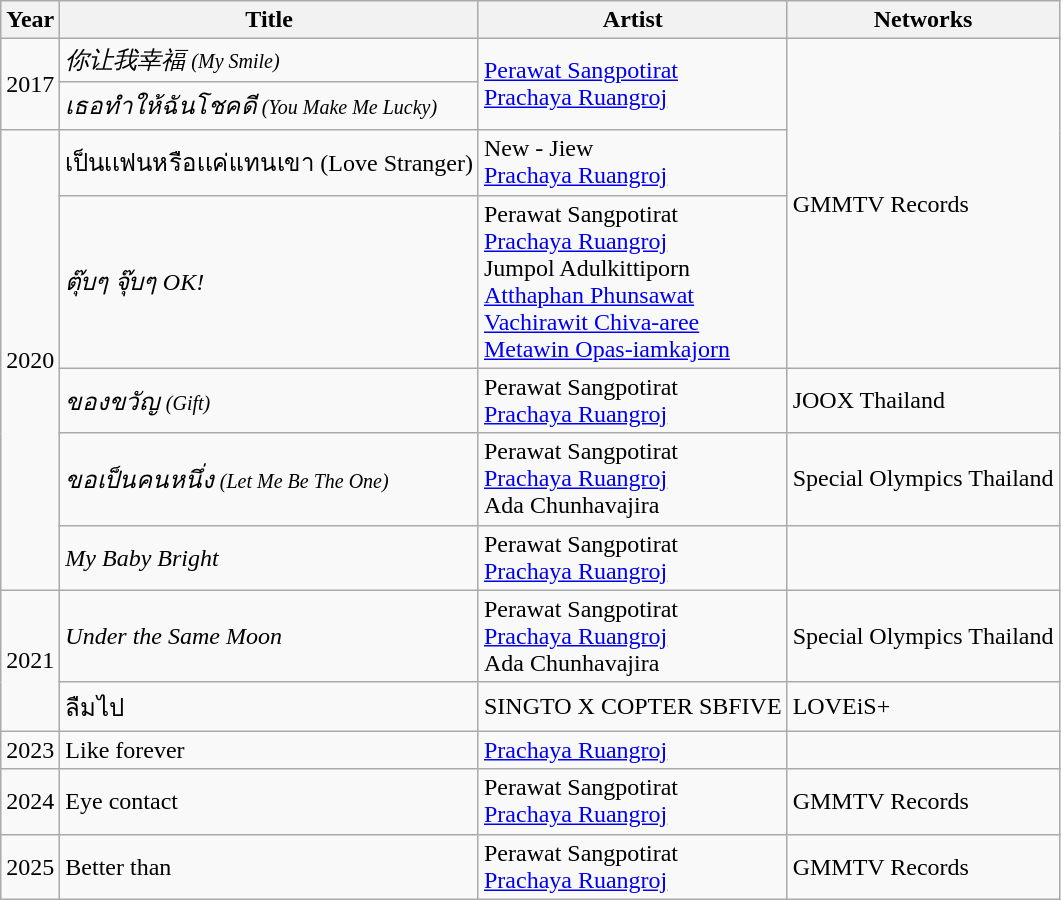<table class="wikitable">
<tr>
<th>Year</th>
<th>Title</th>
<th>Artist</th>
<th>Networks</th>
</tr>
<tr>
<td rowspan="2">2017</td>
<td><em>你让我幸福 <small>(My Smile)</small></em></td>
<td rowspan="2"><a href='#'>Perawat Sangpotirat</a><br><a href='#'>Prachaya Ruangroj</a></td>
<td rowspan="4">GMMTV Records</td>
</tr>
<tr>
<td><em>เธอทำให้ฉันโชคดี <small>(You Make Me Lucky)</small></em></td>
</tr>
<tr>
<td rowspan="5">2020</td>
<td>เป็นเเฟนหรือเเค่เเทนเขา (Love Stranger)</td>
<td>New - Jiew<br><a href='#'>Prachaya Ruangroj</a></td>
</tr>
<tr>
<td><em>ตุ๊บๆ จุ๊บๆ OK!</em></td>
<td>Perawat Sangpotirat<br><a href='#'>Prachaya Ruangroj</a><br>Jumpol Adulkittiporn<br><a href='#'>Atthaphan Phunsawat</a><br><a href='#'>Vachirawit Chiva-aree</a><br><a href='#'>Metawin Opas-iamkajorn</a></td>
</tr>
<tr>
<td><em>ของขวัญ <small>(Gift)</small></em></td>
<td>Perawat Sangpotirat<br><a href='#'>Prachaya Ruangroj</a></td>
<td>JOOX Thailand</td>
</tr>
<tr>
<td><em>ขอเป็นคนหนึ่ง <small>(Let Me Be The One)</small></em></td>
<td>Perawat Sangpotirat<br><a href='#'>Prachaya Ruangroj</a><br>Ada Chunhavajira</td>
<td>Special Olympics Thailand</td>
</tr>
<tr>
<td><em>My Baby Bright</em></td>
<td>Perawat Sangpotirat<br><a href='#'>Prachaya Ruangroj</a></td>
<td></td>
</tr>
<tr>
<td rowspan="2">2021</td>
<td><em>Under the Same Moon</em></td>
<td>Perawat Sangpotirat<br><a href='#'>Prachaya Ruangroj</a><br>Ada Chunhavajira</td>
<td>Special Olympics Thailand</td>
</tr>
<tr>
<td>ลืมไป</td>
<td>SINGTO X COPTER SBFIVE</td>
<td>LOVEiS+</td>
</tr>
<tr>
<td>2023</td>
<td>Like forever</td>
<td><a href='#'>Prachaya Ruangroj</a></td>
<td></td>
</tr>
<tr>
<td>2024</td>
<td>Eye contact</td>
<td>Perawat Sangpotirat<br><a href='#'>Prachaya Ruangroj</a></td>
<td>GMMTV Records</td>
</tr>
<tr>
<td>2025</td>
<td>Better than</td>
<td>Perawat Sangpotirat<br><a href='#'>Prachaya Ruangroj</a></td>
<td>GMMTV Records</td>
</tr>
</table>
